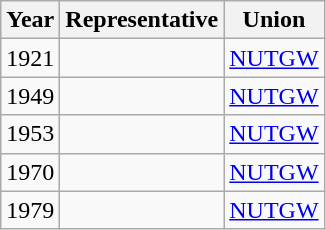<table class="wikitable sortable">
<tr>
<th>Year</th>
<th>Representative</th>
<th>Union</th>
</tr>
<tr>
<td>1921</td>
<td></td>
<td><a href='#'>NUTGW</a></td>
</tr>
<tr>
<td>1949</td>
<td></td>
<td><a href='#'>NUTGW</a></td>
</tr>
<tr>
<td>1953</td>
<td></td>
<td><a href='#'>NUTGW</a></td>
</tr>
<tr>
<td>1970</td>
<td></td>
<td><a href='#'>NUTGW</a></td>
</tr>
<tr>
<td>1979</td>
<td></td>
<td><a href='#'>NUTGW</a></td>
</tr>
</table>
